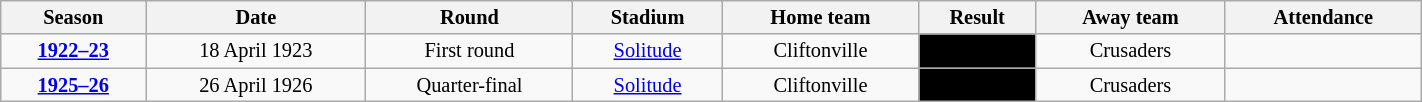<table class="wikitable" style="text-align: center; width: 75%; font-size: 85%">
<tr>
<th>Season</th>
<th>Date</th>
<th>Round</th>
<th>Stadium</th>
<th>Home team</th>
<th>Result</th>
<th>Away team</th>
<th>Attendance</th>
</tr>
<tr>
<td><strong><a href='#'>1922–23</a></strong></td>
<td>18 April 1923</td>
<td>First round</td>
<td><a href='#'>Solitude</a></td>
<td>Cliftonville</td>
<td style="text-align: center;" bgcolor=black><span><strong>0–1</strong></span></td>
<td>Crusaders</td>
<td></td>
</tr>
<tr>
<td><strong><a href='#'>1925–26</a></strong></td>
<td>26 April 1926</td>
<td>Quarter-final</td>
<td><a href='#'>Solitude</a></td>
<td>Cliftonville</td>
<td style="text-align: center;" bgcolor=black><span><strong>1–2</strong></span></td>
<td>Crusaders</td>
<td></td>
</tr>
</table>
